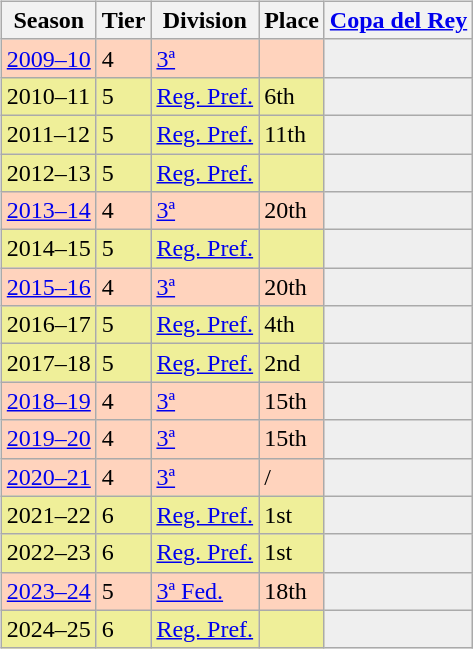<table>
<tr>
<td valign="top" width=0%><br><table class="wikitable">
<tr style="background:#f0f6fa;">
<th>Season</th>
<th>Tier</th>
<th>Division</th>
<th>Place</th>
<th><a href='#'>Copa del Rey</a></th>
</tr>
<tr>
<td style="background:#FFD3BD;"><a href='#'>2009–10</a></td>
<td style="background:#FFD3BD;">4</td>
<td style="background:#FFD3BD;"><a href='#'>3ª</a></td>
<td style="background:#FFD3BD;"></td>
<td style="background:#efefef;"></td>
</tr>
<tr>
<td style="background:#EFEF99;">2010–11</td>
<td style="background:#EFEF99;">5</td>
<td style="background:#EFEF99;"><a href='#'>Reg. Pref.</a></td>
<td style="background:#EFEF99;">6th</td>
<th style="background:#efefef;"></th>
</tr>
<tr>
<td style="background:#EFEF99;">2011–12</td>
<td style="background:#EFEF99;">5</td>
<td style="background:#EFEF99;"><a href='#'>Reg. Pref.</a></td>
<td style="background:#EFEF99;">11th</td>
<th style="background:#efefef;"></th>
</tr>
<tr>
<td style="background:#EFEF99;">2012–13</td>
<td style="background:#EFEF99;">5</td>
<td style="background:#EFEF99;"><a href='#'>Reg. Pref.</a></td>
<td style="background:#EFEF99;"></td>
<th style="background:#efefef;"></th>
</tr>
<tr>
<td style="background:#FFD3BD;"><a href='#'>2013–14</a></td>
<td style="background:#FFD3BD;">4</td>
<td style="background:#FFD3BD;"><a href='#'>3ª</a></td>
<td style="background:#FFD3BD;">20th</td>
<td style="background:#efefef;"></td>
</tr>
<tr>
<td style="background:#EFEF99;">2014–15</td>
<td style="background:#EFEF99;">5</td>
<td style="background:#EFEF99;"><a href='#'>Reg. Pref.</a></td>
<td style="background:#EFEF99;"></td>
<th style="background:#efefef;"></th>
</tr>
<tr>
<td style="background:#FFD3BD;"><a href='#'>2015–16</a></td>
<td style="background:#FFD3BD;">4</td>
<td style="background:#FFD3BD;"><a href='#'>3ª</a></td>
<td style="background:#FFD3BD;">20th</td>
<td style="background:#efefef;"></td>
</tr>
<tr>
<td style="background:#EFEF99;">2016–17</td>
<td style="background:#EFEF99;">5</td>
<td style="background:#EFEF99;"><a href='#'>Reg. Pref.</a></td>
<td style="background:#EFEF99;">4th</td>
<th style="background:#efefef;"></th>
</tr>
<tr>
<td style="background:#EFEF99;">2017–18</td>
<td style="background:#EFEF99;">5</td>
<td style="background:#EFEF99;"><a href='#'>Reg. Pref.</a></td>
<td style="background:#EFEF99;">2nd</td>
<th style="background:#efefef;"></th>
</tr>
<tr>
<td style="background:#FFD3BD;"><a href='#'>2018–19</a></td>
<td style="background:#FFD3BD;">4</td>
<td style="background:#FFD3BD;"><a href='#'>3ª</a></td>
<td style="background:#FFD3BD;">15th</td>
<td style="background:#efefef;"></td>
</tr>
<tr>
<td style="background:#FFD3BD;"><a href='#'>2019–20</a></td>
<td style="background:#FFD3BD;">4</td>
<td style="background:#FFD3BD;"><a href='#'>3ª</a></td>
<td style="background:#FFD3BD;">15th</td>
<td style="background:#efefef;"></td>
</tr>
<tr>
<td style="background:#FFD3BD;"><a href='#'>2020–21</a></td>
<td style="background:#FFD3BD;">4</td>
<td style="background:#FFD3BD;"><a href='#'>3ª</a></td>
<td style="background:#FFD3BD;"> / </td>
<td style="background:#efefef;"></td>
</tr>
<tr>
<td style="background:#EFEF99;">2021–22</td>
<td style="background:#EFEF99;">6</td>
<td style="background:#EFEF99;"><a href='#'>Reg. Pref.</a></td>
<td style="background:#EFEF99;">1st</td>
<th style="background:#efefef;"></th>
</tr>
<tr>
<td style="background:#EFEF99;">2022–23</td>
<td style="background:#EFEF99;">6</td>
<td style="background:#EFEF99;"><a href='#'>Reg. Pref.</a></td>
<td style="background:#EFEF99;">1st</td>
<th style="background:#efefef;"></th>
</tr>
<tr>
<td style="background:#FFD3BD;"><a href='#'>2023–24</a></td>
<td style="background:#FFD3BD;">5</td>
<td style="background:#FFD3BD;"><a href='#'>3ª Fed.</a></td>
<td style="background:#FFD3BD;">18th</td>
<td style="background:#efefef;"></td>
</tr>
<tr>
<td style="background:#EFEF99;">2024–25</td>
<td style="background:#EFEF99;">6</td>
<td style="background:#EFEF99;"><a href='#'>Reg. Pref.</a></td>
<td style="background:#EFEF99;"></td>
<th style="background:#efefef;"></th>
</tr>
</table>
</td>
</tr>
</table>
